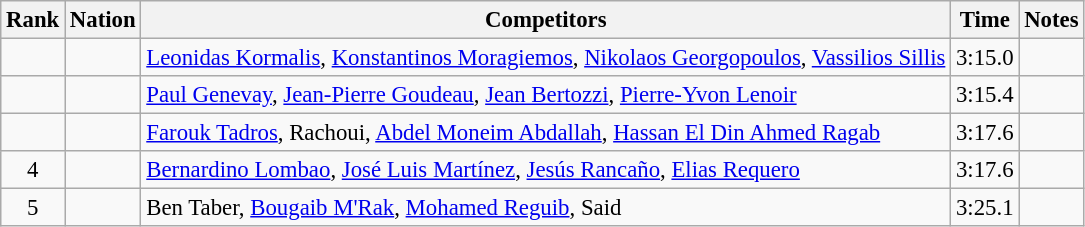<table class="wikitable sortable" style="text-align:center; font-size:95%">
<tr>
<th>Rank</th>
<th>Nation</th>
<th>Competitors</th>
<th>Time</th>
<th>Notes</th>
</tr>
<tr>
<td></td>
<td align=left></td>
<td align=left><a href='#'>Leonidas Kormalis</a>, <a href='#'>Konstantinos Moragiemos</a>, <a href='#'>Nikolaos Georgopoulos</a>, <a href='#'>Vassilios Sillis</a></td>
<td>3:15.0</td>
<td></td>
</tr>
<tr>
<td></td>
<td align=left></td>
<td align=left><a href='#'>Paul Genevay</a>, <a href='#'>Jean-Pierre Goudeau</a>, <a href='#'>Jean Bertozzi</a>, <a href='#'>Pierre-Yvon Lenoir</a></td>
<td>3:15.4</td>
<td></td>
</tr>
<tr>
<td></td>
<td align=left></td>
<td align=left><a href='#'>Farouk Tadros</a>, Rachoui, <a href='#'>Abdel Moneim Abdallah</a>, <a href='#'>Hassan El Din Ahmed Ragab</a></td>
<td>3:17.6</td>
<td></td>
</tr>
<tr>
<td>4</td>
<td align=left></td>
<td align=left><a href='#'>Bernardino Lombao</a>, <a href='#'>José Luis Martínez</a>, <a href='#'>Jesús Rancaño</a>, <a href='#'>Elias Requero</a></td>
<td>3:17.6</td>
<td></td>
</tr>
<tr>
<td>5</td>
<td align=left></td>
<td align=left>Ben Taber, <a href='#'>Bougaib M'Rak</a>, <a href='#'>Mohamed Reguib</a>, Said</td>
<td>3:25.1</td>
<td></td>
</tr>
</table>
